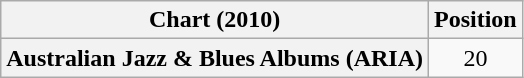<table class="wikitable plainrowheaders" style="text-align:center">
<tr>
<th scope="col">Chart (2010)</th>
<th scope="col">Position</th>
</tr>
<tr>
<th scope="row">Australian Jazz & Blues Albums (ARIA)</th>
<td>20</td>
</tr>
</table>
